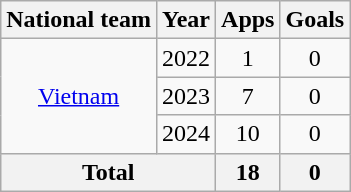<table class="wikitable" style="text-align: center;">
<tr>
<th>National team</th>
<th>Year</th>
<th>Apps</th>
<th>Goals</th>
</tr>
<tr>
<td rowspan=3><a href='#'>Vietnam</a></td>
<td>2022</td>
<td>1</td>
<td>0</td>
</tr>
<tr>
<td>2023</td>
<td>7</td>
<td>0</td>
</tr>
<tr>
<td>2024</td>
<td>10</td>
<td>0</td>
</tr>
<tr>
<th colspan=2>Total</th>
<th>18</th>
<th>0</th>
</tr>
</table>
